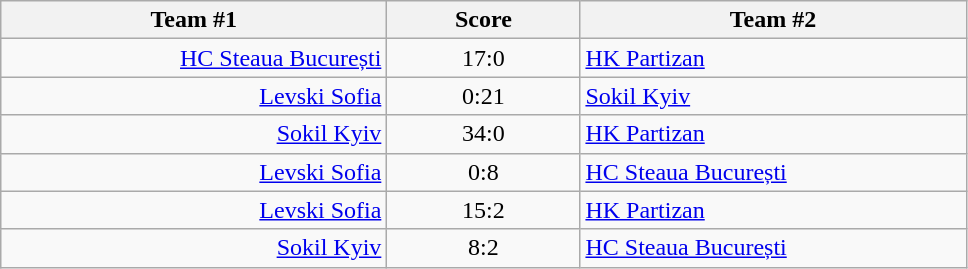<table class="wikitable" style="text-align: center;">
<tr>
<th width=22%>Team #1</th>
<th width=11%>Score</th>
<th width=22%>Team #2</th>
</tr>
<tr>
<td style="text-align: right;"><a href='#'>HC Steaua București</a> </td>
<td>17:0</td>
<td style="text-align: left;"> <a href='#'>HK Partizan</a></td>
</tr>
<tr>
<td style="text-align: right;"><a href='#'>Levski Sofia</a> </td>
<td>0:21</td>
<td style="text-align: left;"> <a href='#'>Sokil Kyiv</a></td>
</tr>
<tr>
<td style="text-align: right;"><a href='#'>Sokil Kyiv</a> </td>
<td>34:0</td>
<td style="text-align: left;"> <a href='#'>HK Partizan</a></td>
</tr>
<tr>
<td style="text-align: right;"><a href='#'>Levski Sofia</a> </td>
<td>0:8</td>
<td style="text-align: left;"> <a href='#'>HC Steaua București</a></td>
</tr>
<tr>
<td style="text-align: right;"><a href='#'>Levski Sofia</a> </td>
<td>15:2</td>
<td style="text-align: left;"> <a href='#'>HK Partizan</a></td>
</tr>
<tr>
<td style="text-align: right;"><a href='#'>Sokil Kyiv</a> </td>
<td>8:2</td>
<td style="text-align: left;"> <a href='#'>HC Steaua București</a></td>
</tr>
</table>
